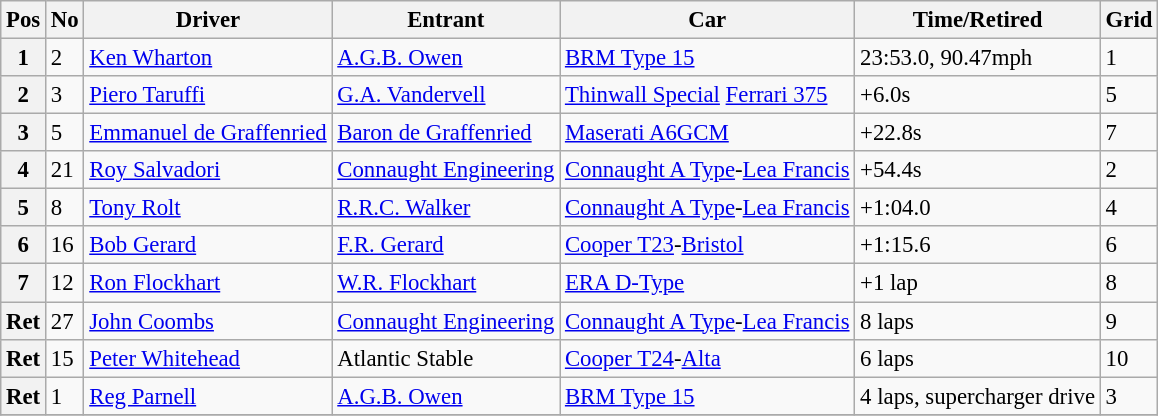<table class="wikitable sortable" style="font-size: 95%;">
<tr>
<th>Pos</th>
<th>No</th>
<th>Driver</th>
<th>Entrant</th>
<th>Car</th>
<th>Time/Retired</th>
<th>Grid</th>
</tr>
<tr>
<th>1</th>
<td>2</td>
<td> <a href='#'>Ken Wharton</a></td>
<td><a href='#'>A.G.B. Owen</a></td>
<td><a href='#'>BRM Type 15</a></td>
<td>23:53.0, 90.47mph</td>
<td>1</td>
</tr>
<tr>
<th>2</th>
<td>3</td>
<td> <a href='#'>Piero Taruffi</a></td>
<td><a href='#'>G.A. Vandervell</a></td>
<td><a href='#'>Thinwall Special</a> <a href='#'>Ferrari 375</a></td>
<td>+6.0s</td>
<td>5</td>
</tr>
<tr>
<th>3</th>
<td>5</td>
<td> <a href='#'>Emmanuel de Graffenried</a></td>
<td><a href='#'>Baron de Graffenried</a></td>
<td><a href='#'>Maserati A6GCM</a></td>
<td>+22.8s</td>
<td>7</td>
</tr>
<tr>
<th>4</th>
<td>21</td>
<td> <a href='#'>Roy Salvadori</a></td>
<td><a href='#'>Connaught Engineering</a></td>
<td><a href='#'>Connaught A Type</a>-<a href='#'>Lea Francis</a></td>
<td>+54.4s</td>
<td>2</td>
</tr>
<tr>
<th>5</th>
<td>8</td>
<td> <a href='#'>Tony Rolt</a></td>
<td><a href='#'>R.R.C. Walker</a></td>
<td><a href='#'>Connaught A Type</a>-<a href='#'>Lea Francis</a></td>
<td>+1:04.0</td>
<td>4</td>
</tr>
<tr>
<th>6</th>
<td>16</td>
<td> <a href='#'>Bob Gerard</a></td>
<td><a href='#'>F.R. Gerard</a></td>
<td><a href='#'>Cooper T23</a>-<a href='#'>Bristol</a></td>
<td>+1:15.6</td>
<td>6</td>
</tr>
<tr>
<th>7</th>
<td>12</td>
<td> <a href='#'>Ron Flockhart</a></td>
<td><a href='#'>W.R. Flockhart</a></td>
<td><a href='#'>ERA D-Type</a></td>
<td>+1 lap</td>
<td>8</td>
</tr>
<tr>
<th>Ret</th>
<td>27</td>
<td> <a href='#'>John Coombs</a></td>
<td><a href='#'>Connaught Engineering</a></td>
<td><a href='#'>Connaught A Type</a>-<a href='#'>Lea Francis</a></td>
<td>8 laps</td>
<td>9</td>
</tr>
<tr>
<th>Ret</th>
<td>15</td>
<td> <a href='#'>Peter Whitehead</a></td>
<td>Atlantic Stable</td>
<td><a href='#'>Cooper T24</a>-<a href='#'>Alta</a></td>
<td>6 laps</td>
<td>10</td>
</tr>
<tr>
<th>Ret</th>
<td>1</td>
<td> <a href='#'>Reg Parnell</a></td>
<td><a href='#'>A.G.B. Owen</a></td>
<td><a href='#'>BRM Type 15</a></td>
<td>4 laps, supercharger drive</td>
<td>3</td>
</tr>
<tr>
</tr>
</table>
